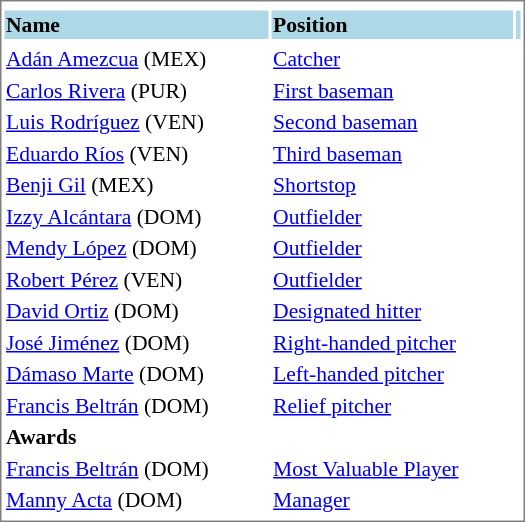<table cellpadding="1" width="350px" style="font-size: 90%; border: 1px solid gray;">
<tr align="center" style="font-size: larger;">
<td colspan=6></td>
</tr>
<tr style="background:lightblue;">
<td><strong>Name</strong></td>
<td><strong>Position</strong></td>
<td></td>
</tr>
<tr align="center" style="vertical-align: middle;" style="background:lightblue;">
</tr>
<tr>
<td><a href='#'>Adán Amezcua</a> (MEX)</td>
<td><a href='#'>Catcher</a></td>
</tr>
<tr>
<td><a href='#'>Carlos Rivera</a> (PUR)</td>
<td><a href='#'>First baseman</a></td>
</tr>
<tr>
<td><a href='#'>Luis Rodríguez</a> (VEN)</td>
<td><a href='#'>Second baseman</a></td>
</tr>
<tr>
<td><a href='#'>Eduardo Ríos</a> (VEN)</td>
<td><a href='#'>Third baseman</a></td>
</tr>
<tr>
<td><a href='#'>Benji Gil</a> (MEX)</td>
<td><a href='#'>Shortstop</a></td>
</tr>
<tr>
<td><a href='#'>Izzy Alcántara</a> (DOM)</td>
<td><a href='#'>Outfielder</a></td>
</tr>
<tr>
<td><a href='#'>Mendy López</a> (DOM)</td>
<td><a href='#'>Outfielder</a></td>
</tr>
<tr>
<td><a href='#'>Robert Pérez</a> (VEN)</td>
<td><a href='#'>Outfielder</a></td>
</tr>
<tr>
<td><a href='#'>David Ortiz</a> (DOM)</td>
<td><a href='#'>Designated hitter</a></td>
</tr>
<tr>
<td><a href='#'>José Jiménez</a> (DOM)</td>
<td><a href='#'>Right-handed pitcher</a></td>
</tr>
<tr>
<td><a href='#'>Dámaso Marte</a> (DOM)</td>
<td><a href='#'>Left-handed pitcher</a></td>
</tr>
<tr>
<td><a href='#'>Francis Beltrán</a> (DOM)</td>
<td><a href='#'>Relief pitcher</a></td>
</tr>
<tr>
<td><strong>Awards</strong></td>
</tr>
<tr>
<td><a href='#'>Francis Beltrán</a> (DOM)</td>
<td><a href='#'>Most Valuable Player</a></td>
</tr>
<tr>
<td><a href='#'>Manny Acta</a> (DOM)</td>
<td><a href='#'>Manager</a></td>
</tr>
<tr>
</tr>
</table>
